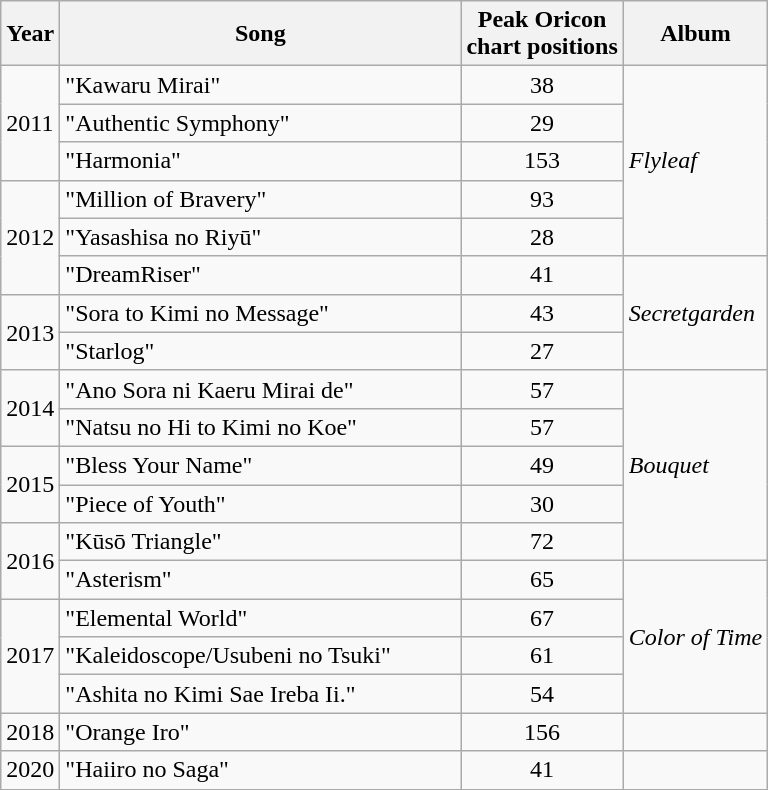<table class="wikitable" border="1">
<tr>
<th rowspan="1">Year</th>
<th rowspan="1" width="260">Song</th>
<th colspan="1">Peak Oricon<br> chart positions</th>
<th rowspan="1">Album</th>
</tr>
<tr>
<td rowspan="3">2011</td>
<td align="left">"Kawaru Mirai"</td>
<td align="center">38</td>
<td rowspan="5"><em>Flyleaf</em></td>
</tr>
<tr>
<td align="left">"Authentic Symphony"</td>
<td align="center">29</td>
</tr>
<tr>
<td align="left">"Harmonia"</td>
<td align="center">153</td>
</tr>
<tr>
<td rowspan="3">2012</td>
<td align="left">"Million of Bravery"</td>
<td align="center">93</td>
</tr>
<tr>
<td align="left">"Yasashisa no Riyū"</td>
<td align="center">28</td>
</tr>
<tr>
<td align="left">"DreamRiser"</td>
<td align="center">41</td>
<td rowspan="3"><em>Secretgarden</em></td>
</tr>
<tr>
<td rowspan="2">2013</td>
<td align="left">"Sora to Kimi no Message"</td>
<td align="center">43</td>
</tr>
<tr>
<td align="left">"Starlog"</td>
<td align="center">27</td>
</tr>
<tr>
<td rowspan="2">2014</td>
<td align="left">"Ano Sora ni Kaeru Mirai de"</td>
<td align="center">57</td>
<td rowspan="5"><em>Bouquet</em></td>
</tr>
<tr>
<td align="left">"Natsu no Hi to Kimi no Koe"</td>
<td align="center">57</td>
</tr>
<tr>
<td rowspan="2">2015</td>
<td align="left">"Bless Your Name"</td>
<td align="center">49</td>
</tr>
<tr>
<td align="left">"Piece of Youth"</td>
<td align="center">30</td>
</tr>
<tr>
<td rowspan="2">2016</td>
<td align="left">"Kūsō Triangle"</td>
<td align="center">72</td>
</tr>
<tr>
<td align="left">"Asterism"</td>
<td align="center">65</td>
<td rowspan="4"><em>Color of Time</em></td>
</tr>
<tr>
<td rowspan="3">2017</td>
<td align="left">"Elemental World"</td>
<td align="center">67</td>
</tr>
<tr>
<td align="left">"Kaleidoscope/Usubeni no Tsuki"</td>
<td align="center">61</td>
</tr>
<tr>
<td align="left">"Ashita no Kimi Sae Ireba Ii."</td>
<td align="center">54</td>
</tr>
<tr>
<td>2018</td>
<td align="left">"Orange Iro"</td>
<td align="center">156</td>
<td></td>
</tr>
<tr>
<td>2020</td>
<td align="left">"Haiiro no Saga"</td>
<td align="center">41</td>
<td></td>
</tr>
</table>
